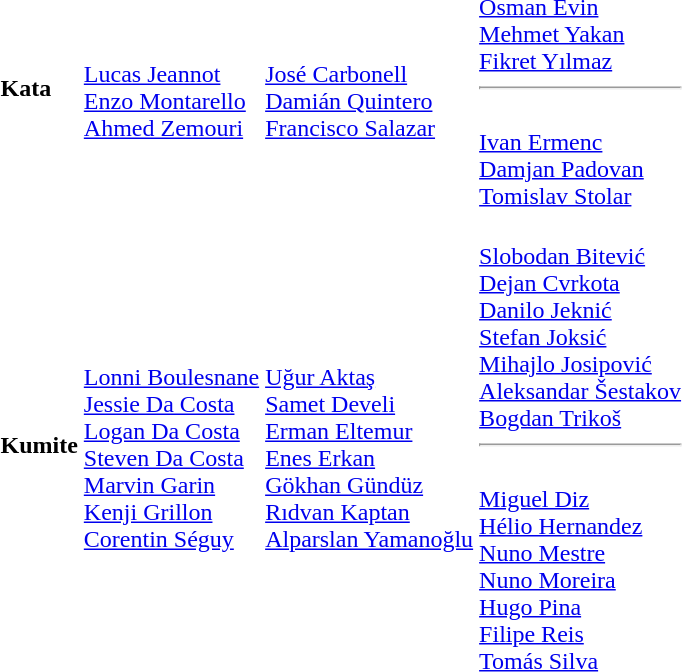<table>
<tr>
<td><strong>Kata</strong></td>
<td><br><a href='#'>Lucas Jeannot</a><br><a href='#'>Enzo Montarello</a><br><a href='#'>Ahmed Zemouri</a></td>
<td><br><a href='#'>José Carbonell</a><br><a href='#'>Damián Quintero</a><br><a href='#'>Francisco Salazar</a></td>
<td><br><a href='#'>Osman Evin</a><br><a href='#'>Mehmet Yakan</a><br><a href='#'>Fikret Yılmaz</a><hr><br><a href='#'>Ivan Ermenc</a><br><a href='#'>Damjan Padovan</a><br><a href='#'>Tomislav Stolar</a></td>
</tr>
<tr>
<td><strong>Kumite</strong></td>
<td><br><a href='#'>Lonni Boulesnane</a><br><a href='#'>Jessie Da Costa</a><br><a href='#'>Logan Da Costa</a><br><a href='#'>Steven Da Costa</a><br><a href='#'>Marvin Garin</a><br><a href='#'>Kenji Grillon</a><br><a href='#'>Corentin Séguy</a></td>
<td><br><a href='#'>Uğur Aktaş</a><br><a href='#'>Samet Develi</a><br><a href='#'>Erman Eltemur</a><br><a href='#'>Enes Erkan</a><br><a href='#'>Gökhan Gündüz</a><br><a href='#'>Rıdvan Kaptan</a><br><a href='#'>Alparslan Yamanoğlu</a></td>
<td><br><a href='#'>Slobodan Bitević</a><br><a href='#'>Dejan Cvrkota</a><br><a href='#'>Danilo Jeknić</a><br><a href='#'>Stefan Joksić</a><br><a href='#'>Mihajlo Josipović</a><br><a href='#'>Aleksandar Šestakov</a><br><a href='#'>Bogdan Trikoš</a><hr><br><a href='#'>Miguel Diz</a><br><a href='#'>Hélio Hernandez</a><br><a href='#'>Nuno Mestre</a><br><a href='#'>Nuno Moreira</a><br><a href='#'>Hugo Pina</a><br><a href='#'>Filipe Reis</a><br><a href='#'>Tomás Silva</a></td>
</tr>
</table>
